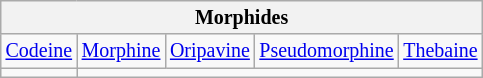<table class="wikitable" style="font-size:smaller; text-align:center">
<tr>
<th colspan="5">Morphides</th>
</tr>
<tr>
<td> <a href='#'>Codeine</a></td>
<td> <a href='#'>Morphine</a></td>
<td> <a href='#'>Oripavine</a></td>
<td> <a href='#'>Pseudomorphine</a></td>
<td> <a href='#'>Thebaine</a></td>
</tr>
<tr>
<td></td>
</tr>
</table>
